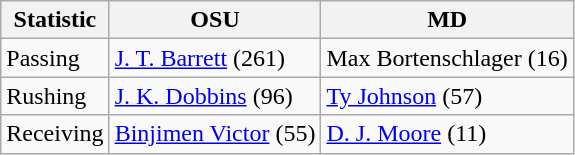<table class="wikitable">
<tr>
<th>Statistic</th>
<th>OSU</th>
<th>MD</th>
</tr>
<tr>
<td>Passing</td>
<td><a href='#'>J. T. Barrett</a> (261)</td>
<td>Max Bortenschlager (16)</td>
</tr>
<tr>
<td>Rushing</td>
<td><a href='#'>J. K. Dobbins</a> (96)</td>
<td><a href='#'>Ty Johnson</a> (57)</td>
</tr>
<tr>
<td>Receiving</td>
<td><a href='#'>Binjimen Victor</a> (55)</td>
<td><a href='#'>D. J. Moore</a> (11)</td>
</tr>
</table>
